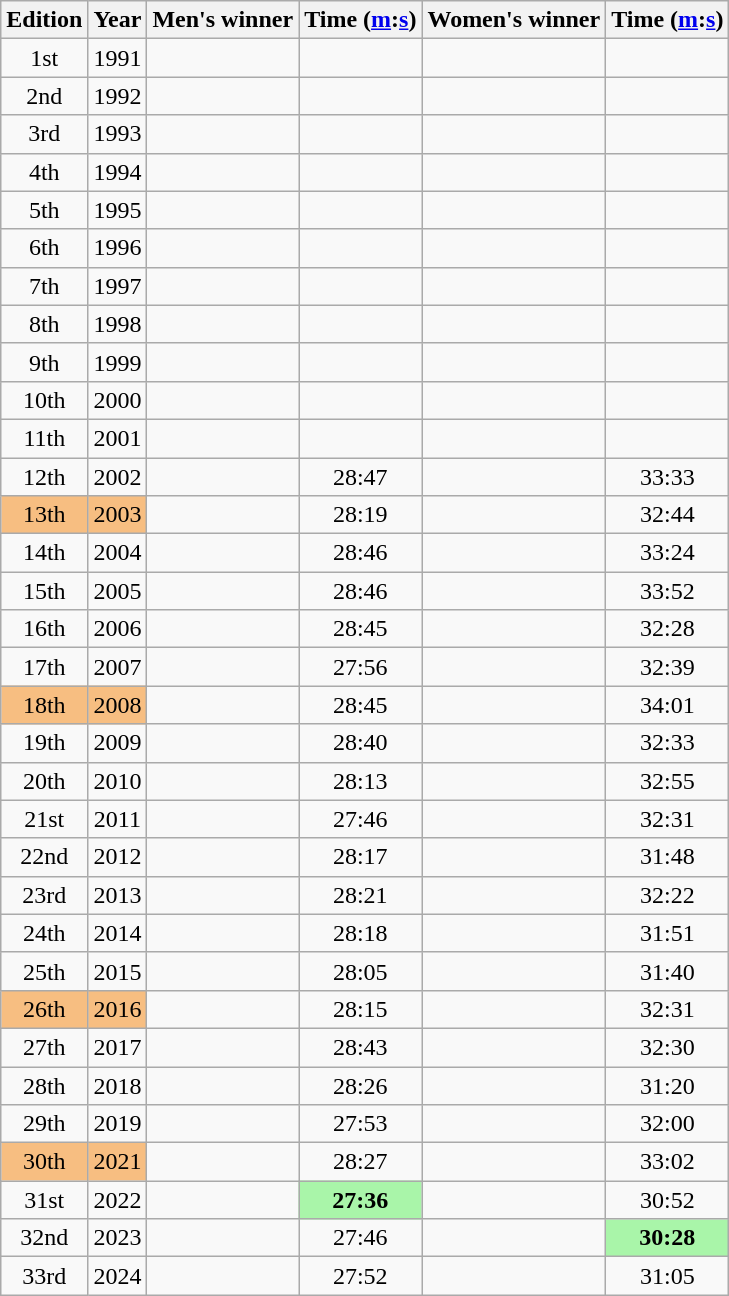<table class="wikitable sortable" style="text-align:center">
<tr>
<th class=unsortable>Edition</th>
<th>Year</th>
<th class=unsortable>Men's winner</th>
<th>Time (<a href='#'>m</a>:<a href='#'>s</a>)</th>
<th class=unsortable>Women's winner</th>
<th>Time (<a href='#'>m</a>:<a href='#'>s</a>)</th>
</tr>
<tr>
<td>1st</td>
<td>1991</td>
<td align=left></td>
<td></td>
<td align=left></td>
<td></td>
</tr>
<tr>
<td>2nd</td>
<td>1992</td>
<td align=left></td>
<td></td>
<td align=left></td>
<td></td>
</tr>
<tr>
<td>3rd</td>
<td>1993</td>
<td align=left></td>
<td></td>
<td align=left></td>
<td></td>
</tr>
<tr>
<td>4th</td>
<td>1994</td>
<td align=left></td>
<td></td>
<td align=left></td>
<td></td>
</tr>
<tr>
<td>5th</td>
<td>1995</td>
<td align=left></td>
<td></td>
<td align=left></td>
<td></td>
</tr>
<tr>
<td>6th</td>
<td>1996</td>
<td align=left></td>
<td></td>
<td align=left></td>
<td></td>
</tr>
<tr>
<td>7th</td>
<td>1997</td>
<td align=left></td>
<td></td>
<td align=left></td>
<td></td>
</tr>
<tr>
<td>8th</td>
<td>1998</td>
<td align=left></td>
<td></td>
<td align=left></td>
<td></td>
</tr>
<tr>
<td>9th</td>
<td>1999</td>
<td align=left></td>
<td></td>
<td align=left></td>
<td></td>
</tr>
<tr>
<td>10th</td>
<td>2000</td>
<td align=left></td>
<td></td>
<td align=left></td>
<td></td>
</tr>
<tr>
<td>11th</td>
<td>2001</td>
<td align=left></td>
<td></td>
<td align=left></td>
<td></td>
</tr>
<tr>
<td>12th</td>
<td>2002</td>
<td align=left></td>
<td>28:47</td>
<td align=left></td>
<td>33:33</td>
</tr>
<tr>
<td bgcolor=#F7BE81>13th</td>
<td bgcolor=#F7BE81>2003</td>
<td align=left></td>
<td>28:19</td>
<td align=left></td>
<td>32:44</td>
</tr>
<tr>
<td>14th</td>
<td>2004</td>
<td align=left></td>
<td>28:46</td>
<td align=left></td>
<td>33:24</td>
</tr>
<tr>
<td>15th</td>
<td>2005</td>
<td align=left></td>
<td>28:46</td>
<td align=left></td>
<td>33:52</td>
</tr>
<tr>
<td>16th</td>
<td>2006</td>
<td align=left></td>
<td>28:45</td>
<td align=left></td>
<td>32:28</td>
</tr>
<tr>
<td>17th</td>
<td>2007</td>
<td align=left></td>
<td>27:56</td>
<td align=left></td>
<td>32:39</td>
</tr>
<tr>
<td bgcolor=#F7BE81>18th</td>
<td bgcolor=#F7BE81>2008</td>
<td align=left></td>
<td>28:45</td>
<td align=left></td>
<td>34:01</td>
</tr>
<tr>
<td>19th</td>
<td>2009</td>
<td align=left></td>
<td>28:40</td>
<td align=left></td>
<td>32:33</td>
</tr>
<tr>
<td>20th</td>
<td>2010</td>
<td align=left></td>
<td>28:13</td>
<td align=left></td>
<td>32:55</td>
</tr>
<tr>
<td>21st</td>
<td>2011</td>
<td align=left></td>
<td>27:46</td>
<td align=left></td>
<td>32:31</td>
</tr>
<tr>
<td>22nd</td>
<td>2012</td>
<td align=left></td>
<td>28:17</td>
<td align=left></td>
<td>31:48</td>
</tr>
<tr>
<td>23rd</td>
<td>2013</td>
<td align=left></td>
<td>28:21</td>
<td align=left></td>
<td>32:22</td>
</tr>
<tr>
<td>24th</td>
<td>2014</td>
<td align=left></td>
<td>28:18</td>
<td align=left></td>
<td>31:51</td>
</tr>
<tr>
<td>25th</td>
<td>2015</td>
<td align=left></td>
<td>28:05</td>
<td align=left></td>
<td>31:40</td>
</tr>
<tr>
<td bgcolor=#F7BE81>26th</td>
<td bgcolor=#F7BE81>2016</td>
<td align=left></td>
<td>28:15</td>
<td align=left></td>
<td>32:31</td>
</tr>
<tr>
<td>27th</td>
<td>2017</td>
<td align=left></td>
<td>28:43</td>
<td align=left></td>
<td>32:30</td>
</tr>
<tr>
<td>28th</td>
<td>2018</td>
<td align=left></td>
<td>28:26</td>
<td align=left></td>
<td>31:20</td>
</tr>
<tr>
<td>29th</td>
<td>2019</td>
<td align=left></td>
<td>27:53</td>
<td align=left></td>
<td>32:00</td>
</tr>
<tr>
<td bgcolor=#F7BE81>30th</td>
<td bgcolor=#F7BE81>2021</td>
<td align=left></td>
<td>28:27</td>
<td align=left></td>
<td>33:02</td>
</tr>
<tr>
<td>31st</td>
<td>2022</td>
<td align=left></td>
<td bgcolor=#A9F5A9><strong>27:36</strong></td>
<td align=left></td>
<td>30:52</td>
</tr>
<tr>
<td>32nd</td>
<td>2023</td>
<td align=left></td>
<td>27:46</td>
<td align=left></td>
<td bgcolor=#A9F5A9><strong>30:28</strong></td>
</tr>
<tr>
<td>33rd</td>
<td>2024</td>
<td align=left></td>
<td>27:52</td>
<td align=left></td>
<td>31:05</td>
</tr>
</table>
